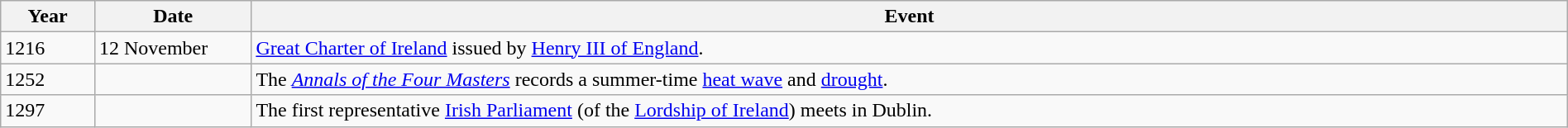<table class="wikitable" width="100%">
<tr>
<th style="width:6%">Year</th>
<th style="width:10%">Date</th>
<th>Event</th>
</tr>
<tr>
<td>1216</td>
<td>12 November</td>
<td><a href='#'>Great Charter of Ireland</a> issued by <a href='#'>Henry III of England</a>.</td>
</tr>
<tr>
<td>1252</td>
<td></td>
<td>The <em><a href='#'>Annals of the Four Masters</a></em> records a summer-time <a href='#'>heat wave</a> and <a href='#'>drought</a>.</td>
</tr>
<tr>
<td>1297</td>
<td></td>
<td>The first representative <a href='#'>Irish Parliament</a> (of the <a href='#'>Lordship of Ireland</a>) meets in Dublin.</td>
</tr>
</table>
